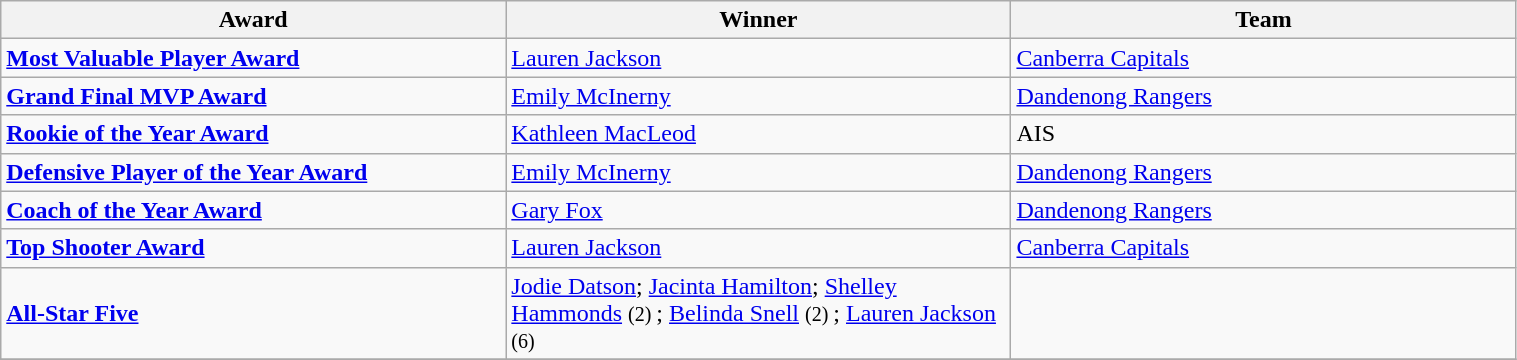<table class="wikitable" style="width: 80%">
<tr>
<th width=125>Award</th>
<th width=125>Winner</th>
<th width=125>Team</th>
</tr>
<tr>
<td><strong><a href='#'>Most Valuable Player Award</a></strong></td>
<td><a href='#'>Lauren Jackson</a></td>
<td><a href='#'>Canberra Capitals</a></td>
</tr>
<tr>
<td><strong><a href='#'>Grand Final MVP Award</a></strong></td>
<td><a href='#'>Emily McInerny</a></td>
<td><a href='#'>Dandenong Rangers</a></td>
</tr>
<tr>
<td><strong><a href='#'>Rookie of the Year Award</a></strong></td>
<td><a href='#'>Kathleen MacLeod</a></td>
<td>AIS</td>
</tr>
<tr>
<td><strong><a href='#'>Defensive Player of the Year Award</a></strong></td>
<td><a href='#'>Emily McInerny</a></td>
<td><a href='#'>Dandenong Rangers</a></td>
</tr>
<tr>
<td><strong><a href='#'>Coach of the Year Award</a></strong></td>
<td><a href='#'>Gary Fox</a></td>
<td><a href='#'>Dandenong Rangers</a></td>
</tr>
<tr>
<td><strong><a href='#'>Top Shooter Award</a></strong></td>
<td><a href='#'>Lauren Jackson</a></td>
<td><a href='#'>Canberra Capitals</a></td>
</tr>
<tr>
<td><strong><a href='#'>All-Star Five</a></strong></td>
<td><a href='#'>Jodie Datson</a>; <a href='#'>Jacinta Hamilton</a>; <a href='#'>Shelley Hammonds</a> <small> (2) </small>; <a href='#'>Belinda Snell</a> <small> (2) </small>; <a href='#'>Lauren Jackson</a> <small> (6) </small></td>
<td></td>
</tr>
<tr>
</tr>
</table>
